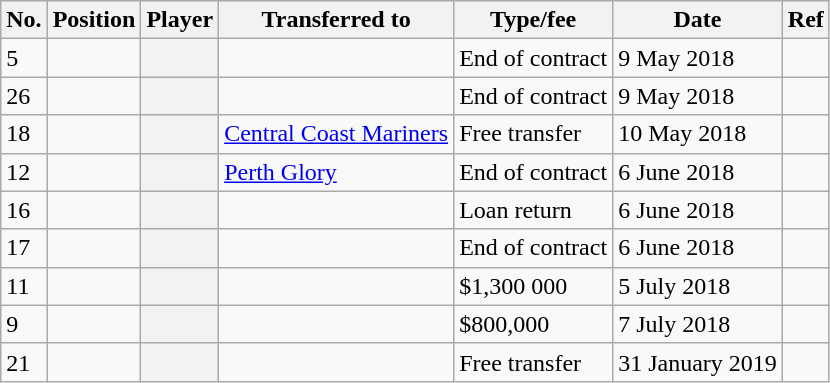<table class="wikitable plainrowheaders sortable" style="text-align:center; text-align:left">
<tr>
<th scope="col">No.</th>
<th scope="col">Position</th>
<th scope="col">Player</th>
<th scope="col">Transferred to</th>
<th scope="col">Type/fee</th>
<th scope="col">Date</th>
<th scope="col" class="unsortable">Ref</th>
</tr>
<tr>
<td>5</td>
<td></td>
<th scope="row"></th>
<td></td>
<td>End of contract</td>
<td>9 May 2018</td>
<td></td>
</tr>
<tr>
<td>26</td>
<td></td>
<th scope="row"></th>
<td></td>
<td>End of contract</td>
<td>9 May 2018</td>
<td></td>
</tr>
<tr>
<td>18</td>
<td></td>
<th scope="row"></th>
<td><a href='#'>Central Coast Mariners</a></td>
<td>Free transfer</td>
<td>10 May 2018</td>
<td></td>
</tr>
<tr>
<td>12</td>
<td></td>
<th scope="row"></th>
<td><a href='#'>Perth Glory</a></td>
<td>End of contract</td>
<td>6 June 2018</td>
<td></td>
</tr>
<tr>
<td>16</td>
<td></td>
<th scope="row"></th>
<td></td>
<td>Loan return</td>
<td>6 June 2018</td>
<td></td>
</tr>
<tr>
<td>17</td>
<td></td>
<th scope="row"></th>
<td></td>
<td>End of contract</td>
<td>6 June 2018</td>
<td></td>
</tr>
<tr>
<td>11</td>
<td></td>
<th scope="row"></th>
<td></td>
<td>$1,300 000</td>
<td>5 July 2018</td>
<td></td>
</tr>
<tr>
<td>9</td>
<td></td>
<th scope="row"></th>
<td></td>
<td>$800,000</td>
<td>7 July 2018</td>
<td></td>
</tr>
<tr>
<td>21</td>
<td></td>
<th scope="row"></th>
<td></td>
<td>Free transfer</td>
<td>31 January 2019</td>
<td></td>
</tr>
</table>
